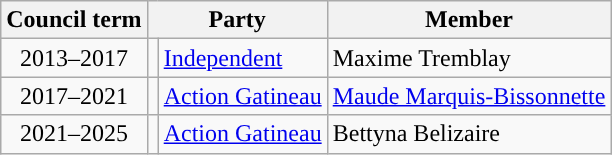<table class="wikitable">
<tr>
<th>Council term</th>
<th colspan="2">Party</th>
<th>Member</th>
</tr>
<tr>
<td align="center">2013–2017</td>
<td style="color:inherit;background-color:"></td>
<td><a href='#'>Independent</a></td>
<td>Maxime Tremblay</td>
</tr>
<tr>
<td align="center">2017–2021</td>
<td style="color:inherit;background-color:"></td>
<td><a href='#'>Action Gatineau</a></td>
<td><a href='#'>Maude Marquis-Bissonnette</a></td>
</tr>
<tr>
<td align="center">2021–2025</td>
<td style="color:inherit;background-color:"></td>
<td><a href='#'>Action Gatineau</a></td>
<td>Bettyna Belizaire</td>
</tr>
</table>
